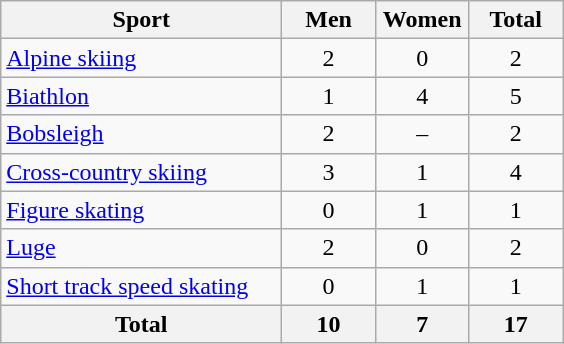<table class="wikitable sortable" style="text-align:center;">
<tr>
<th width=180>Sport</th>
<th width=55>Men</th>
<th width=55>Women</th>
<th width=55>Total</th>
</tr>
<tr>
<td align=left><a href='#'>Alpine skiing</a></td>
<td>2</td>
<td>0</td>
<td>2</td>
</tr>
<tr>
<td align=left><a href='#'>Biathlon</a></td>
<td>1</td>
<td>4</td>
<td>5</td>
</tr>
<tr>
<td align=left><a href='#'>Bobsleigh</a></td>
<td>2</td>
<td>–</td>
<td>2</td>
</tr>
<tr>
<td align=left><a href='#'>Cross-country skiing</a></td>
<td>3</td>
<td>1</td>
<td>4</td>
</tr>
<tr>
<td align=left><a href='#'>Figure skating</a></td>
<td>0</td>
<td>1</td>
<td>1</td>
</tr>
<tr>
<td align=left><a href='#'>Luge</a></td>
<td>2</td>
<td>0</td>
<td>2</td>
</tr>
<tr>
<td align=left><a href='#'>Short track speed skating</a></td>
<td>0</td>
<td>1</td>
<td>1</td>
</tr>
<tr>
<th>Total</th>
<th>10</th>
<th>7</th>
<th>17</th>
</tr>
</table>
